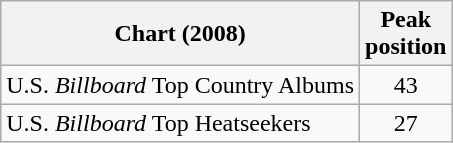<table class="wikitable">
<tr>
<th>Chart (2008)</th>
<th>Peak<br>position</th>
</tr>
<tr>
<td>U.S. <em>Billboard</em> Top Country Albums</td>
<td align="center">43</td>
</tr>
<tr>
<td>U.S. <em>Billboard</em> Top Heatseekers</td>
<td align="center">27</td>
</tr>
</table>
